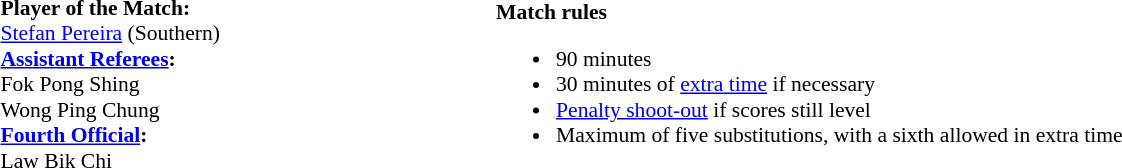<table width=100% style="font-size:90%">
<tr>
<td><br><strong>Player of the Match:</strong>
<br><a href='#'>Stefan Pereira</a> (Southern)<br><strong><a href='#'>Assistant Referees</a>:</strong>
<br>Fok Pong Shing
<br>Wong Ping Chung
<br><strong><a href='#'>Fourth Official</a>:</strong>
<br>Law Bik Chi</td>
<td><br><strong>Match rules</strong><ul><li>90 minutes</li><li>30 minutes of <a href='#'>extra time</a> if necessary</li><li><a href='#'>Penalty shoot-out</a> if scores still level</li><li>Maximum of five substitutions, with a sixth allowed in extra time</li></ul></td>
</tr>
</table>
